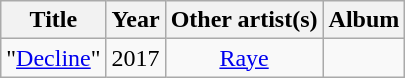<table class="wikitable plainrowheaders" style="text-align:center;">
<tr>
<th scope="col">Title</th>
<th scope="col">Year</th>
<th scope="col">Other artist(s)</th>
<th scope="col">Album</th>
</tr>
<tr>
<td>"<a href='#'>Decline</a>" </td>
<td>2017</td>
<td><a href='#'>Raye</a></td>
<td></td>
</tr>
</table>
